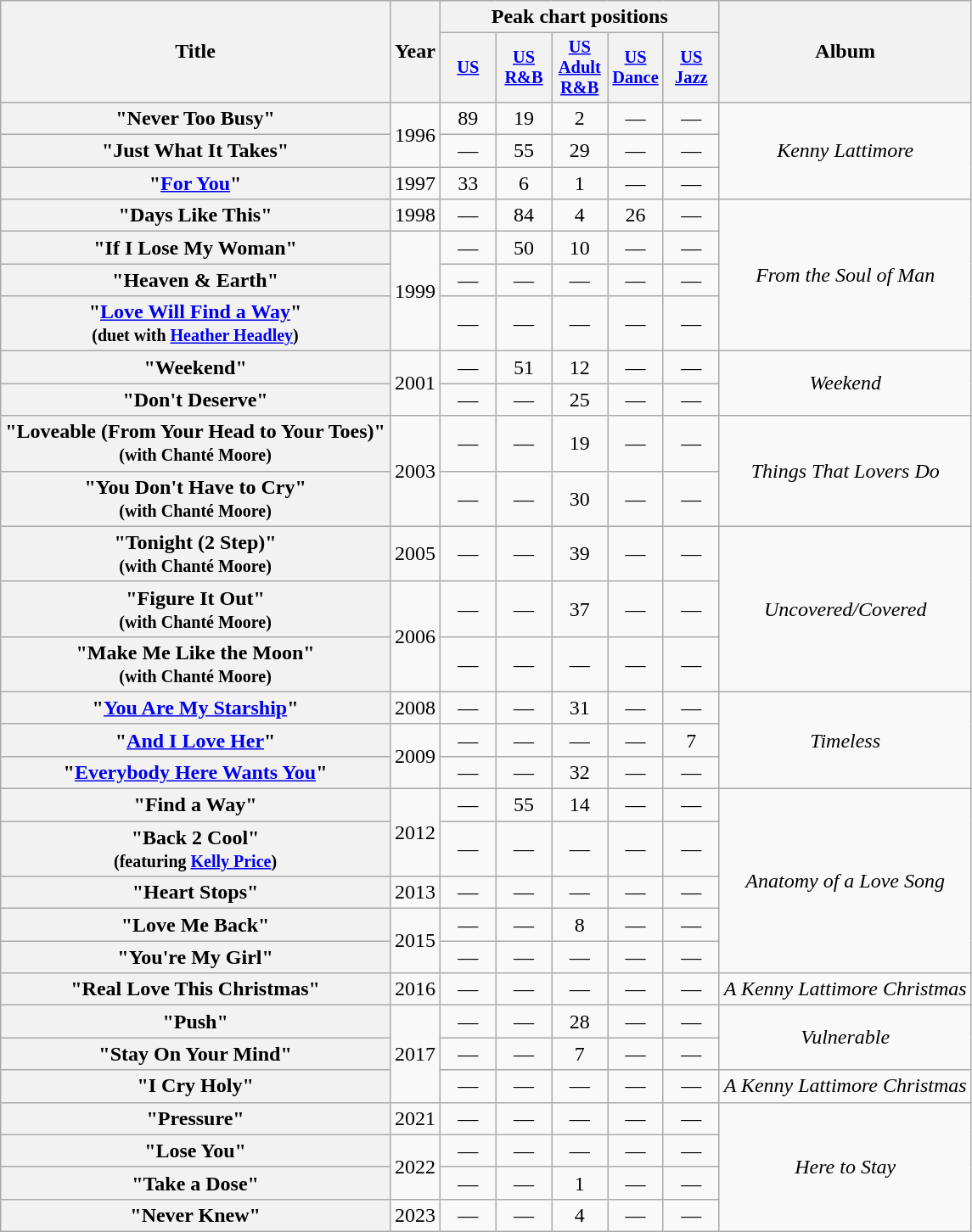<table class="wikitable plainrowheaders" style="text-align: center;" border="1">
<tr>
<th rowspan="2">Title</th>
<th rowspan="2">Year</th>
<th colspan="5">Peak chart positions</th>
<th rowspan="2">Album</th>
</tr>
<tr>
<th scope="col" style="width:2.75em;font-size:85%;"><a href='#'>US</a><br></th>
<th scope="col" style="width:2.75em;font-size:85%;"><a href='#'>US R&B</a><br></th>
<th scope="col" style="width:2.75em;font-size:85%;"><a href='#'>US Adult R&B</a><br></th>
<th scope="col" style="width:2.75em;font-size:85%;"><a href='#'>US Dance</a><br></th>
<th scope="col" style="width:2.75em;font-size:85%;"><a href='#'>US Jazz</a><br></th>
</tr>
<tr>
<th scope="row">"Never Too Busy"</th>
<td rowspan="2">1996</td>
<td>89</td>
<td>19</td>
<td>2</td>
<td>—</td>
<td>—</td>
<td rowspan="3"><em>Kenny Lattimore</em></td>
</tr>
<tr>
<th scope="row">"Just What It Takes"</th>
<td>—</td>
<td>55</td>
<td>29</td>
<td>—</td>
<td>—</td>
</tr>
<tr>
<th scope="row">"<a href='#'>For You</a>"</th>
<td rowspan="1">1997</td>
<td>33</td>
<td>6</td>
<td>1</td>
<td>—</td>
<td>—</td>
</tr>
<tr>
<th scope="row">"Days Like This"</th>
<td rowspan="1">1998</td>
<td>—</td>
<td>84</td>
<td>4</td>
<td>26</td>
<td>—</td>
<td rowspan="4"><em>From the Soul of Man</em></td>
</tr>
<tr>
<th scope="row">"If I Lose My Woman"</th>
<td rowspan="3">1999</td>
<td>—</td>
<td>50</td>
<td>10</td>
<td>—</td>
<td>—</td>
</tr>
<tr>
<th scope="row">"Heaven & Earth"</th>
<td>—</td>
<td>—</td>
<td>—</td>
<td>—</td>
<td>—</td>
</tr>
<tr>
<th scope="row">"<a href='#'>Love Will Find a Way</a>"<br><small>(duet with <a href='#'>Heather Headley</a>)</small></th>
<td>—</td>
<td>—</td>
<td>—</td>
<td>—</td>
<td>—</td>
</tr>
<tr>
<th scope="row">"Weekend"</th>
<td rowspan="2">2001</td>
<td>—</td>
<td>51</td>
<td>12</td>
<td>—</td>
<td>—</td>
<td rowspan="2"><em>Weekend</em></td>
</tr>
<tr>
<th scope="row">"Don't Deserve"</th>
<td>—</td>
<td>—</td>
<td>25</td>
<td>—</td>
<td>—</td>
</tr>
<tr>
<th scope="row">"Loveable (From Your Head to Your Toes)"<br><small>(with Chanté Moore)</small></th>
<td rowspan="2">2003</td>
<td>—</td>
<td>—</td>
<td>19</td>
<td>—</td>
<td>—</td>
<td rowspan="2"><em>Things That Lovers Do</em></td>
</tr>
<tr>
<th scope="row">"You Don't Have to Cry"<br><small>(with Chanté Moore)</small></th>
<td>—</td>
<td>—</td>
<td>30</td>
<td>—</td>
<td>—</td>
</tr>
<tr>
<th scope="row">"Tonight (2 Step)"<br><small>(with Chanté Moore)</small></th>
<td rowspan="1">2005</td>
<td>—</td>
<td>—</td>
<td>39</td>
<td>—</td>
<td>—</td>
<td rowspan="3"><em>Uncovered/Covered</em></td>
</tr>
<tr>
<th scope="row">"Figure It Out"<br><small>(with Chanté Moore)</small></th>
<td rowspan="2">2006</td>
<td>—</td>
<td>—</td>
<td>37</td>
<td>—</td>
<td>—</td>
</tr>
<tr>
<th scope="row">"Make Me Like the Moon"<br><small>(with Chanté Moore)</small></th>
<td>—</td>
<td>—</td>
<td>—</td>
<td>—</td>
<td>—</td>
</tr>
<tr>
<th scope="row">"<a href='#'>You Are My Starship</a>"</th>
<td rowspan="1">2008</td>
<td>—</td>
<td>—</td>
<td>31</td>
<td>—</td>
<td>—</td>
<td rowspan="3"><em>Timeless</em></td>
</tr>
<tr>
<th scope="row">"<a href='#'>And I Love Her</a>"</th>
<td rowspan="2">2009</td>
<td>—</td>
<td>—</td>
<td>—</td>
<td>—</td>
<td>7</td>
</tr>
<tr>
<th scope="row">"<a href='#'>Everybody Here Wants You</a>"</th>
<td>—</td>
<td>—</td>
<td>32</td>
<td>—</td>
<td>—</td>
</tr>
<tr>
<th scope="row">"Find a Way"</th>
<td rowspan="2">2012</td>
<td>—</td>
<td>55</td>
<td>14</td>
<td>—</td>
<td>—</td>
<td rowspan="5"><em>Anatomy of a Love Song</em></td>
</tr>
<tr>
<th scope="row">"Back 2 Cool"<br><small>(featuring <a href='#'>Kelly Price</a>)</small></th>
<td>—</td>
<td>—</td>
<td>—</td>
<td>—</td>
<td>—</td>
</tr>
<tr>
<th scope="row">"Heart Stops"</th>
<td rowspan="1">2013</td>
<td>—</td>
<td>—</td>
<td>—</td>
<td>—</td>
<td>—</td>
</tr>
<tr>
<th scope="row">"Love Me Back"</th>
<td rowspan="2">2015</td>
<td>—</td>
<td>—</td>
<td>8</td>
<td>—</td>
<td>—</td>
</tr>
<tr>
<th scope="row">"You're My Girl"</th>
<td>—</td>
<td>—</td>
<td>—</td>
<td>—</td>
<td>—</td>
</tr>
<tr>
<th scope="row">"Real Love This Christmas"</th>
<td rowspan="1">2016</td>
<td>—</td>
<td>—</td>
<td>—</td>
<td>—</td>
<td>—</td>
<td rowspan="1"><em>A Kenny Lattimore Christmas</em></td>
</tr>
<tr>
<th scope="row">"Push"</th>
<td rowspan="3">2017</td>
<td>—</td>
<td>—</td>
<td>28</td>
<td>—</td>
<td>—</td>
<td rowspan="2"><em>Vulnerable</em></td>
</tr>
<tr>
<th scope="row">"Stay On Your Mind"</th>
<td>—</td>
<td>—</td>
<td>7</td>
<td>—</td>
<td>—</td>
</tr>
<tr>
<th scope="row">"I Cry Holy"</th>
<td>—</td>
<td>—</td>
<td>—</td>
<td>—</td>
<td>—</td>
<td rowspan="1"><em>A Kenny Lattimore Christmas</em></td>
</tr>
<tr>
<th scope="row">"Pressure"</th>
<td>2021</td>
<td>—</td>
<td>—</td>
<td>—</td>
<td>—</td>
<td>—</td>
<td rowspan="4"><em>Here to Stay</em></td>
</tr>
<tr>
<th scope="row">"Lose You"</th>
<td rowspan="2">2022</td>
<td>—</td>
<td>—</td>
<td>—</td>
<td>—</td>
<td>—</td>
</tr>
<tr>
<th scope="row">"Take a Dose"</th>
<td>—</td>
<td>—</td>
<td>1</td>
<td>—</td>
<td>—</td>
</tr>
<tr>
<th scope="row">"Never Knew"</th>
<td rowspan="1">2023</td>
<td>—</td>
<td>—</td>
<td>4</td>
<td>—</td>
<td>—</td>
</tr>
</table>
